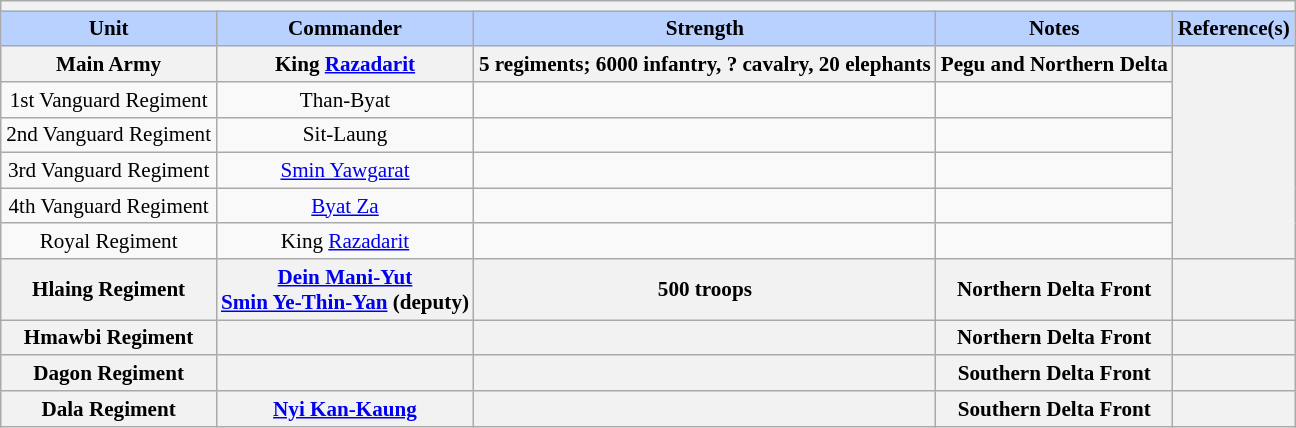<table class="wikitable collapsible" style="min-width:60em; margin:0.3em auto; font-size:88%;">
<tr>
<th colspan=5></th>
</tr>
<tr>
<th style="background-color:#B9D1FF">Unit</th>
<th style="background-color:#B9D1FF">Commander</th>
<th style="background-color:#B9D1FF">Strength</th>
<th style="background-color:#B9D1FF">Notes</th>
<th style="background-color:#B9D1FF">Reference(s)</th>
</tr>
<tr>
<th colspan="1">Main Army</th>
<th colspan="1">King <a href='#'>Razadarit</a></th>
<th colspan="1">5 regiments; 6000 infantry, ? cavalry, 20 elephants</th>
<th colspan="1">Pegu and Northern Delta</th>
<th rowspan="6" align="center"></th>
</tr>
<tr>
<td align="center">1st Vanguard Regiment</td>
<td align="center">Than-Byat</td>
<td align="center"></td>
</tr>
<tr>
<td align="center">2nd Vanguard Regiment</td>
<td align="center">Sit-Laung</td>
<td align="center"></td>
<td align="center"></td>
</tr>
<tr>
<td align="center">3rd Vanguard Regiment</td>
<td align="center"><a href='#'>Smin Yawgarat</a></td>
<td align="center"></td>
<td align="center"></td>
</tr>
<tr>
<td align="center">4th Vanguard Regiment</td>
<td align="center"><a href='#'>Byat Za</a></td>
<td align="center"></td>
<td align="center"></td>
</tr>
<tr>
<td align="center">Royal Regiment</td>
<td align="center">King <a href='#'>Razadarit</a></td>
<td align="center"></td>
<td align="center"></td>
</tr>
<tr>
<th colspan="1">Hlaing Regiment</th>
<th colspan="1"><a href='#'>Dein Mani-Yut</a> <br> <a href='#'>Smin Ye-Thin-Yan</a> (deputy)</th>
<th colspan="1">500 troops</th>
<th colspan="1">Northern Delta Front</th>
<th colspan="1"></th>
</tr>
<tr>
<th colspan="1">Hmawbi Regiment</th>
<th colspan="1"></th>
<th colspan="1"></th>
<th colspan="1">Northern Delta Front</th>
<th colspan="1"></th>
</tr>
<tr>
<th colspan="1">Dagon Regiment</th>
<th colspan="1"></th>
<th colspan="1"></th>
<th colspan="1">Southern Delta Front</th>
<th colspan="1"></th>
</tr>
<tr>
<th colspan="1">Dala Regiment</th>
<th colspan="1"><a href='#'>Nyi Kan-Kaung</a></th>
<th colspan="1"></th>
<th colspan="1">Southern Delta Front</th>
<th colspan="1"></th>
</tr>
</table>
